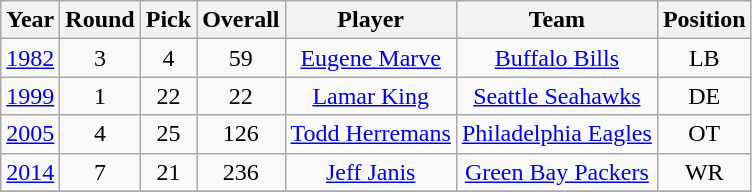<table class="wikitable sortable" style="text-align: center;">
<tr>
<th>Year</th>
<th>Round</th>
<th>Pick</th>
<th>Overall</th>
<th>Player</th>
<th>Team</th>
<th>Position</th>
</tr>
<tr>
<td><a href='#'>1982</a></td>
<td>3</td>
<td>4</td>
<td>59</td>
<td><a href='#'>Eugene Marve</a></td>
<td><a href='#'>Buffalo Bills</a></td>
<td>LB</td>
</tr>
<tr>
<td><a href='#'>1999</a></td>
<td>1</td>
<td>22</td>
<td>22</td>
<td><a href='#'>Lamar King</a></td>
<td><a href='#'>Seattle Seahawks</a></td>
<td>DE</td>
</tr>
<tr>
<td><a href='#'>2005</a></td>
<td>4</td>
<td>25</td>
<td>126</td>
<td><a href='#'>Todd Herremans</a></td>
<td><a href='#'>Philadelphia Eagles</a></td>
<td>OT</td>
</tr>
<tr>
<td><a href='#'>2014</a></td>
<td>7</td>
<td>21</td>
<td>236</td>
<td><a href='#'>Jeff Janis</a></td>
<td><a href='#'>Green Bay Packers</a></td>
<td>WR</td>
</tr>
<tr>
</tr>
</table>
